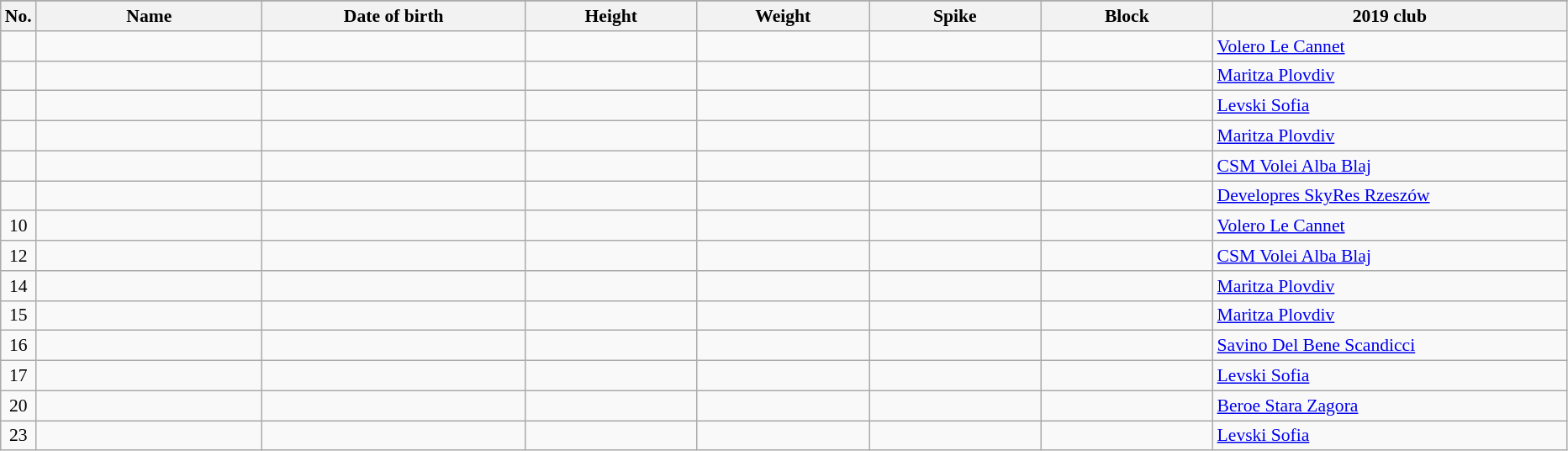<table class="wikitable sortable" style="font-size:90%; text-align:center;">
<tr>
</tr>
<tr>
<th>No.</th>
<th style="width:12em">Name</th>
<th style="width:14em">Date of birth</th>
<th style="width:9em">Height</th>
<th style="width:9em">Weight</th>
<th style="width:9em">Spike</th>
<th style="width:9em">Block</th>
<th style="width:19em">2019 club</th>
</tr>
<tr>
<td></td>
<td align=left></td>
<td align=right></td>
<td></td>
<td></td>
<td></td>
<td></td>
<td align=left> <a href='#'>Volero Le Cannet</a></td>
</tr>
<tr>
<td></td>
<td align=left></td>
<td align=right></td>
<td></td>
<td></td>
<td></td>
<td></td>
<td align=left> <a href='#'>Maritza Plovdiv</a></td>
</tr>
<tr>
<td></td>
<td align=left></td>
<td align=right></td>
<td></td>
<td></td>
<td></td>
<td></td>
<td align=left> <a href='#'>Levski Sofia</a></td>
</tr>
<tr>
<td></td>
<td align=left></td>
<td align=right></td>
<td></td>
<td></td>
<td></td>
<td></td>
<td align=left> <a href='#'>Maritza Plovdiv</a></td>
</tr>
<tr>
<td></td>
<td align=left></td>
<td align=right></td>
<td></td>
<td></td>
<td></td>
<td></td>
<td align=left> <a href='#'>CSM Volei Alba Blaj</a></td>
</tr>
<tr>
<td></td>
<td align=left></td>
<td align=right></td>
<td></td>
<td></td>
<td></td>
<td></td>
<td align=left> <a href='#'>Developres SkyRes Rzeszów</a></td>
</tr>
<tr>
<td>10</td>
<td align=left></td>
<td align=right></td>
<td></td>
<td></td>
<td></td>
<td></td>
<td align=left> <a href='#'>Volero Le Cannet</a></td>
</tr>
<tr>
<td>12</td>
<td align=left></td>
<td align=right></td>
<td></td>
<td></td>
<td></td>
<td></td>
<td align=left> <a href='#'>CSM Volei Alba Blaj</a></td>
</tr>
<tr>
<td>14</td>
<td align=left></td>
<td align=right></td>
<td></td>
<td></td>
<td></td>
<td></td>
<td align=left> <a href='#'>Maritza Plovdiv</a></td>
</tr>
<tr>
<td>15</td>
<td align=left></td>
<td align=right></td>
<td></td>
<td></td>
<td></td>
<td></td>
<td align=left> <a href='#'>Maritza Plovdiv</a></td>
</tr>
<tr>
<td>16</td>
<td align=left></td>
<td align=right></td>
<td></td>
<td></td>
<td></td>
<td></td>
<td align=left> <a href='#'>Savino Del Bene Scandicci</a></td>
</tr>
<tr>
<td>17</td>
<td align=left></td>
<td align=right></td>
<td></td>
<td></td>
<td></td>
<td></td>
<td align=left> <a href='#'>Levski Sofia</a></td>
</tr>
<tr>
<td>20</td>
<td align=left></td>
<td align=right></td>
<td></td>
<td></td>
<td></td>
<td></td>
<td align=left> <a href='#'>Beroe Stara Zagora</a></td>
</tr>
<tr>
<td>23</td>
<td align=left></td>
<td align=right></td>
<td></td>
<td></td>
<td></td>
<td></td>
<td align=left> <a href='#'>Levski Sofia</a></td>
</tr>
</table>
